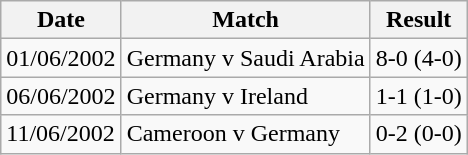<table class="wikitable">
<tr>
<th>Date</th>
<th>Match</th>
<th>Result</th>
</tr>
<tr>
<td>01/06/2002</td>
<td>Germany v Saudi Arabia</td>
<td>8-0 (4-0)</td>
</tr>
<tr>
<td>06/06/2002</td>
<td>Germany v Ireland</td>
<td>1-1 (1-0)</td>
</tr>
<tr>
<td>11/06/2002</td>
<td>Cameroon v Germany</td>
<td>0-2 (0-0)</td>
</tr>
</table>
